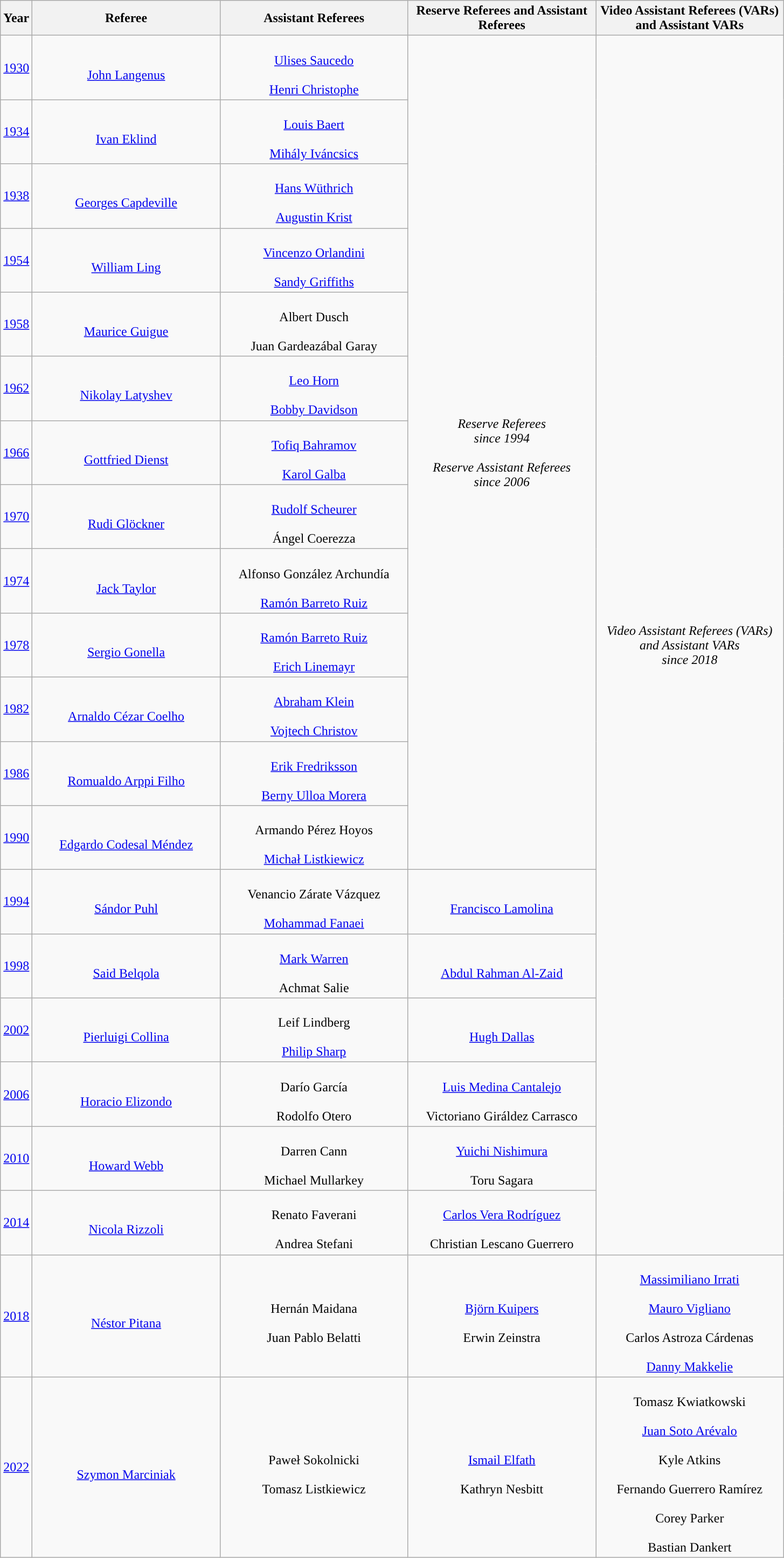<table class="wikitable sortable">
<tr>
<th style="width:25px">Year</th>
<th style="width:225px">Referee</th>
<th style="width:225px">Assistant Referees</th>
<th style="width:225px">Reserve Referees and Assistant Referees</th>
<th style="width:225px">Video Assistant Referees (VARs) and Assistant VARs</th>
</tr>
<tr>
<td style="text-align:center"><a href='#'>1930</a><br></td>
<td style="text-align:center"><br><a href='#'>John Langenus</a></td>
<td style="text-align:center;"><br><a href='#'>Ulises Saucedo</a><br><br><a href='#'>Henri Christophe</a></td>
<td rowspan=13 style="text-align:center"><em>Reserve Referees<br>since 1994</em><br><br><em>Reserve Assistant Referees<br>since 2006</em></td>
<td rowspan="19" style="text-align:center"><em>Video Assistant Referees (VARs) and Assistant VARs<br>since 2018</em></td>
</tr>
<tr>
<td style="text-align:center"><a href='#'>1934</a><br></td>
<td style="text-align:center"><br><a href='#'>Ivan Eklind</a></td>
<td style="text-align:center"><br><a href='#'>Louis Baert</a><br><br><a href='#'>Mihály Iváncsics</a></td>
</tr>
<tr>
<td style="text-align:center"><a href='#'>1938</a><br></td>
<td style="text-align:center"><br><a href='#'>Georges Capdeville</a></td>
<td style="text-align:center"><br><a href='#'>Hans Wüthrich</a><br><br><a href='#'>Augustin Krist</a></td>
</tr>
<tr>
<td style="text-align:center"><a href='#'>1954</a><br></td>
<td style="text-align:center"><br><a href='#'>William Ling</a></td>
<td style="text-align:center"><br><a href='#'>Vincenzo Orlandini</a><br><br><a href='#'>Sandy Griffiths</a></td>
</tr>
<tr>
<td style="text-align:center"><a href='#'>1958</a><br></td>
<td style="text-align:center"><br><a href='#'>Maurice Guigue</a></td>
<td style="text-align:center"><br>Albert Dusch<br><br>Juan Gardeazábal Garay</td>
</tr>
<tr>
<td style="text-align:center"><a href='#'>1962</a><br></td>
<td style="text-align:center"><br><a href='#'>Nikolay Latyshev</a></td>
<td style="text-align:center"><br><a href='#'>Leo Horn</a><br><br><a href='#'>Bobby Davidson</a></td>
</tr>
<tr>
<td style="text-align:center"><a href='#'>1966</a><br></td>
<td style="text-align:center"><br><a href='#'>Gottfried Dienst</a></td>
<td style="text-align:center"><br><a href='#'>Tofiq Bahramov</a><br><br><a href='#'>Karol Galba</a></td>
</tr>
<tr>
<td style="text-align:center"><a href='#'>1970</a><br></td>
<td style="text-align:center"><br><a href='#'>Rudi Glöckner</a></td>
<td style="text-align:center"><br><a href='#'>Rudolf Scheurer</a><br><br>Ángel Coerezza</td>
</tr>
<tr>
<td style="text-align:center"><a href='#'>1974</a><br></td>
<td style="text-align:center"><br><a href='#'>Jack Taylor</a></td>
<td style="text-align:center"><br>Alfonso González Archundía<br><br><a href='#'>Ramón Barreto Ruiz</a></td>
</tr>
<tr>
<td style="text-align:center"><a href='#'>1978</a><br></td>
<td style="text-align:center"><br><a href='#'>Sergio Gonella</a></td>
<td style="text-align:center"><br><a href='#'>Ramón Barreto Ruiz</a><br><br><a href='#'>Erich Linemayr</a></td>
</tr>
<tr>
<td style="text-align:center"><a href='#'>1982</a><br></td>
<td style="text-align:center"><br><a href='#'>Arnaldo Cézar Coelho</a></td>
<td style="text-align:center"><br><a href='#'>Abraham Klein</a><br><br><a href='#'>Vojtech Christov</a></td>
</tr>
<tr>
<td style="text-align:center"><a href='#'>1986</a><br></td>
<td style="text-align:center"><br><a href='#'>Romualdo Arppi Filho</a></td>
<td style="text-align:center"><br><a href='#'>Erik Fredriksson</a><br><br><a href='#'>Berny Ulloa Morera</a></td>
</tr>
<tr>
<td style="text-align:center"><a href='#'>1990</a><br></td>
<td style="text-align:center"><br><a href='#'>Edgardo Codesal Méndez</a></td>
<td style="text-align:center"><br>Armando Pérez Hoyos<br><br><a href='#'>Michał Listkiewicz</a></td>
</tr>
<tr>
<td style="text-align:center"><a href='#'>1994</a><br></td>
<td style="text-align:center"><br><a href='#'>Sándor Puhl</a></td>
<td style="text-align:center"><br>Venancio Zárate Vázquez<br><br><a href='#'>Mohammad Fanaei</a></td>
<td style="text-align:center"><br><a href='#'>Francisco Lamolina</a></td>
</tr>
<tr>
<td style="text-align:center"><a href='#'>1998</a><br></td>
<td style="text-align:center"><br><a href='#'>Said Belqola</a></td>
<td style="text-align:center"><br><a href='#'>Mark Warren</a><br><br>Achmat Salie</td>
<td style="text-align:center"><br><a href='#'>Abdul Rahman Al-Zaid</a></td>
</tr>
<tr>
<td style="text-align:center"><a href='#'>2002</a><br></td>
<td style="text-align:center"><br><a href='#'>Pierluigi Collina</a></td>
<td style="text-align:center"><br>Leif Lindberg<br><br><a href='#'>Philip Sharp</a></td>
<td style="text-align:center"><br><a href='#'>Hugh Dallas</a></td>
</tr>
<tr>
<td style="text-align:center"><a href='#'>2006</a><br></td>
<td style="text-align:center"><br><a href='#'>Horacio Elizondo</a></td>
<td style="text-align:center"><br>Darío García<br><br>Rodolfo Otero</td>
<td style="text-align:center"><br><a href='#'>Luis Medina Cantalejo</a><br><br>Victoriano Giráldez Carrasco</td>
</tr>
<tr>
<td style="text-align:center"><a href='#'>2010</a><br></td>
<td style="text-align:center"><br><a href='#'>Howard Webb</a></td>
<td style="text-align:center"><br>Darren Cann<br><br>Michael Mullarkey</td>
<td style="text-align:center"><br><a href='#'>Yuichi Nishimura</a><br><br>Toru Sagara</td>
</tr>
<tr>
<td style="text-align:center"><a href='#'>2014</a><br></td>
<td style="text-align:center"><br><a href='#'>Nicola Rizzoli</a></td>
<td style="text-align:center"><br>Renato Faverani<br><br>Andrea Stefani</td>
<td style="text-align:center"><br><a href='#'>Carlos Vera Rodríguez</a><br><br>Christian Lescano Guerrero</td>
</tr>
<tr>
<td style="text-align:center"><a href='#'>2018</a><br></td>
<td style="text-align:center"><br><a href='#'>Néstor Pitana</a></td>
<td style="text-align:center"><br>Hernán Maidana<br><br>Juan Pablo Belatti</td>
<td style="text-align:center"><br><a href='#'>Björn Kuipers</a><br><br>Erwin Zeinstra</td>
<td style="text-align:center"><br><a href='#'>Massimiliano Irrati</a><br><br><a href='#'>Mauro Vigliano</a><br><br>Carlos Astroza Cárdenas<br><br><a href='#'>Danny Makkelie</a></td>
</tr>
<tr>
<td style="text-align:center"><a href='#'>2022</a><br></td>
<td style="text-align:center"><br><a href='#'>Szymon Marciniak</a></td>
<td style="text-align:center"><br>Paweł Sokolnicki<br><br>Tomasz Listkiewicz</td>
<td style="text-align:center"><br><a href='#'>Ismail Elfath</a><br><br>Kathryn Nesbitt</td>
<td style="text-align:center"><br>Tomasz Kwiatkowski<br><br><a href='#'>Juan Soto Arévalo</a><br><br>Kyle Atkins<br><br>Fernando Guerrero Ramírez<br><br>Corey Parker<br><br>Bastian Dankert</td>
</tr>
</table>
